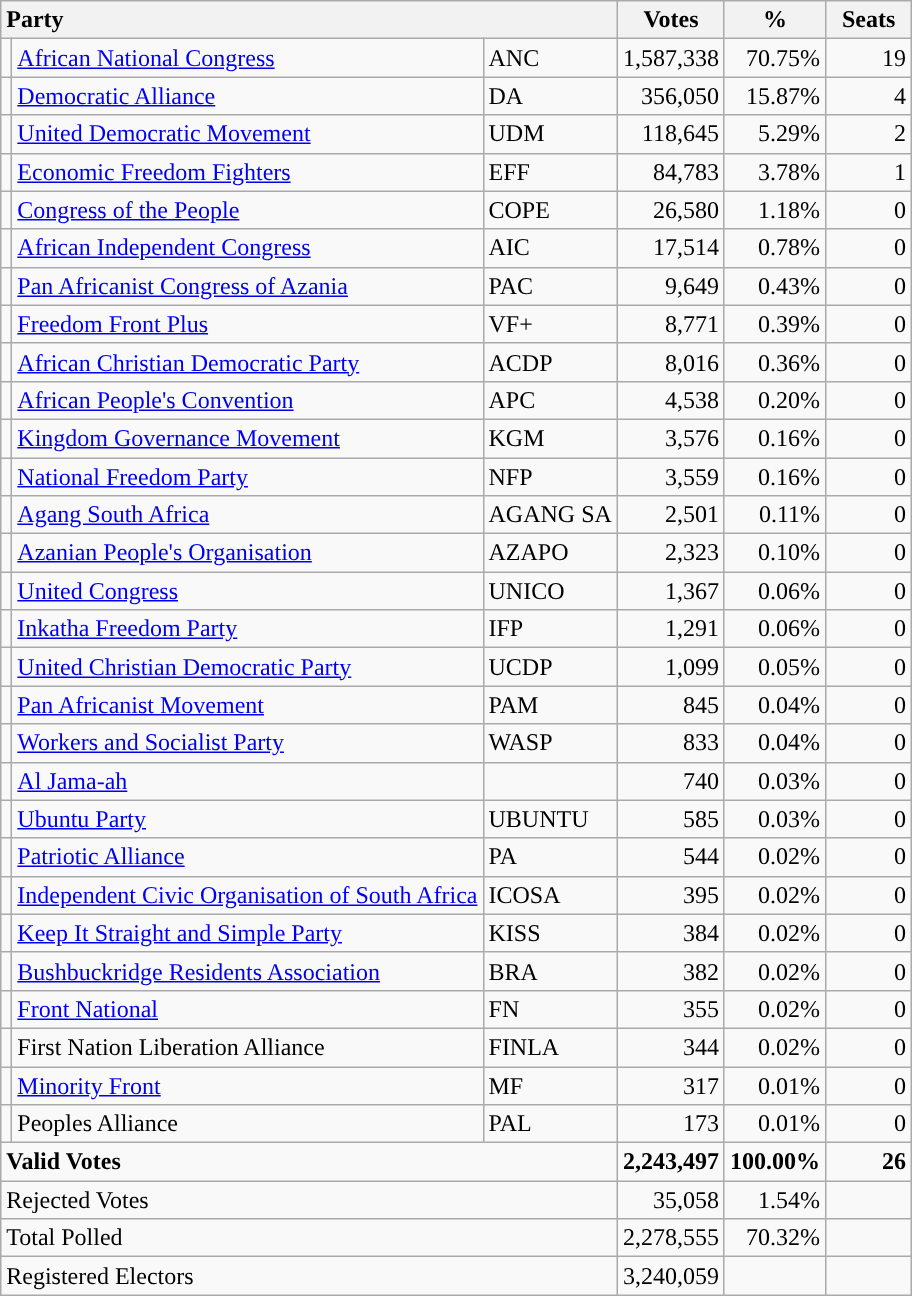<table class="wikitable" border="1" style="text-align:right;">
<tr>
<th style="text-align:left;" colspan=3>Party</th>
<th align=center width="50">Votes</th>
<th align=center width="50">%</th>
<th align=center width="50">Seats</th>
</tr>
<tr>
<td style="background:"></td>
<td align=left><a href='#'>African National Congress</a></td>
<td align=left>ANC</td>
<td>1,587,338</td>
<td>70.75%</td>
<td>19</td>
</tr>
<tr>
<td style="background:"></td>
<td align=left><a href='#'>Democratic Alliance</a></td>
<td align=left>DA</td>
<td>356,050</td>
<td>15.87%</td>
<td>4</td>
</tr>
<tr>
<td style="background:"></td>
<td align=left><a href='#'>United Democratic Movement</a></td>
<td align=left>UDM</td>
<td>118,645</td>
<td>5.29%</td>
<td>2</td>
</tr>
<tr>
<td style="background:"></td>
<td align=left><a href='#'>Economic Freedom Fighters</a></td>
<td align=left>EFF</td>
<td>84,783</td>
<td>3.78%</td>
<td>1</td>
</tr>
<tr>
<td style="background:"></td>
<td align=left><a href='#'>Congress of the People</a></td>
<td align=left>COPE</td>
<td>26,580</td>
<td>1.18%</td>
<td>0</td>
</tr>
<tr>
<td style="background:"></td>
<td align=left><a href='#'>African Independent Congress</a></td>
<td align=left>AIC</td>
<td>17,514</td>
<td>0.78%</td>
<td>0</td>
</tr>
<tr>
<td style="background:"></td>
<td align=left><a href='#'>Pan Africanist Congress of Azania</a></td>
<td align=left>PAC</td>
<td>9,649</td>
<td>0.43%</td>
<td>0</td>
</tr>
<tr>
<td style="background:"></td>
<td align=left><a href='#'>Freedom Front Plus</a></td>
<td align=left>VF+</td>
<td>8,771</td>
<td>0.39%</td>
<td>0</td>
</tr>
<tr>
<td style="background:"></td>
<td align=left><a href='#'>African Christian Democratic Party</a></td>
<td align=left>ACDP</td>
<td>8,016</td>
<td>0.36%</td>
<td>0</td>
</tr>
<tr>
<td style="background:"></td>
<td align=left><a href='#'>African People's Convention</a></td>
<td align=left>APC</td>
<td>4,538</td>
<td>0.20%</td>
<td>0</td>
</tr>
<tr>
<td></td>
<td align=left><a href='#'>Kingdom Governance Movement</a></td>
<td align=left>KGM</td>
<td>3,576</td>
<td>0.16%</td>
<td>0</td>
</tr>
<tr>
<td style="background:"></td>
<td align=left><a href='#'>National Freedom Party</a></td>
<td align=left>NFP</td>
<td>3,559</td>
<td>0.16%</td>
<td>0</td>
</tr>
<tr>
<td style="background:"></td>
<td align=left><a href='#'>Agang South Africa</a></td>
<td align=left>AGANG SA</td>
<td>2,501</td>
<td>0.11%</td>
<td>0</td>
</tr>
<tr>
<td style="background:"></td>
<td align=left><a href='#'>Azanian People's Organisation</a></td>
<td align=left>AZAPO</td>
<td>2,323</td>
<td>0.10%</td>
<td>0</td>
</tr>
<tr>
<td style="background:"></td>
<td align=left><a href='#'>United Congress</a></td>
<td align=left>UNICO</td>
<td>1,367</td>
<td>0.06%</td>
<td>0</td>
</tr>
<tr>
<td style="background:"></td>
<td align=left><a href='#'>Inkatha Freedom Party</a></td>
<td align=left>IFP</td>
<td>1,291</td>
<td>0.06%</td>
<td>0</td>
</tr>
<tr>
<td style="background:"></td>
<td align=left><a href='#'>United Christian Democratic Party</a></td>
<td align=left>UCDP</td>
<td>1,099</td>
<td>0.05%</td>
<td>0</td>
</tr>
<tr>
<td style="background:"></td>
<td align=left><a href='#'>Pan Africanist Movement</a></td>
<td align=left>PAM</td>
<td>845</td>
<td>0.04%</td>
<td>0</td>
</tr>
<tr>
<td style="background:"></td>
<td align=left><a href='#'>Workers and Socialist Party</a></td>
<td align=left>WASP</td>
<td>833</td>
<td>0.04%</td>
<td>0</td>
</tr>
<tr>
<td style="background:"></td>
<td align=left><a href='#'>Al Jama-ah</a></td>
<td align=left></td>
<td>740</td>
<td>0.03%</td>
<td>0</td>
</tr>
<tr>
<td style="background:"></td>
<td align=left><a href='#'>Ubuntu Party</a></td>
<td align=left>UBUNTU</td>
<td>585</td>
<td>0.03%</td>
<td>0</td>
</tr>
<tr>
<td style="background:"></td>
<td align=left><a href='#'>Patriotic Alliance</a></td>
<td align=left>PA</td>
<td>544</td>
<td>0.02%</td>
<td>0</td>
</tr>
<tr>
<td style="background:"></td>
<td align=left><a href='#'>Independent Civic Organisation of South Africa</a></td>
<td align=left>ICOSA</td>
<td>395</td>
<td>0.02%</td>
<td>0</td>
</tr>
<tr>
<td style="background:"></td>
<td align=left><a href='#'>Keep It Straight and Simple Party</a></td>
<td align=left>KISS</td>
<td>384</td>
<td>0.02%</td>
<td>0</td>
</tr>
<tr>
<td style="background:"></td>
<td align=left><a href='#'>Bushbuckridge Residents Association</a></td>
<td align=left>BRA</td>
<td>382</td>
<td>0.02%</td>
<td>0</td>
</tr>
<tr>
<td style="background:"></td>
<td align=left><a href='#'>Front National</a></td>
<td align=left>FN</td>
<td>355</td>
<td>0.02%</td>
<td>0</td>
</tr>
<tr>
<td></td>
<td align=left>First Nation Liberation Alliance</td>
<td align=left>FINLA</td>
<td>344</td>
<td>0.02%</td>
<td>0</td>
</tr>
<tr>
<td style="background:"></td>
<td align=left><a href='#'>Minority Front</a></td>
<td align=left>MF</td>
<td>317</td>
<td>0.01%</td>
<td>0</td>
</tr>
<tr>
<td></td>
<td align=left>Peoples Alliance</td>
<td align=left>PAL</td>
<td>173</td>
<td>0.01%</td>
<td>0</td>
</tr>
<tr style="font-weight:bold">
<td align=left colspan=3>Valid Votes</td>
<td>2,243,497</td>
<td>100.00%</td>
<td>26</td>
</tr>
<tr>
<td align=left colspan=3>Rejected Votes</td>
<td>35,058</td>
<td>1.54%</td>
<td></td>
</tr>
<tr>
<td align=left colspan=3>Total Polled</td>
<td>2,278,555</td>
<td>70.32%</td>
<td></td>
</tr>
<tr>
<td align=left colspan=3>Registered Electors</td>
<td>3,240,059</td>
<td></td>
<td></td>
</tr>
</table>
